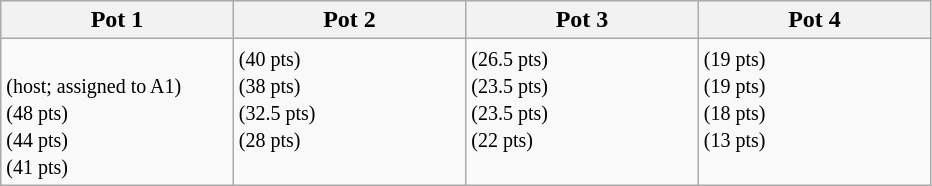<table class=wikitable>
<tr>
<th width=20%>Pot 1</th>
<th width=20%>Pot 2</th>
<th width=20%>Pot 3</th>
<th width=20%>Pot 4</th>
</tr>
<tr valign=top>
<td><br> <small>(host; assigned to A1)</small><br> <small>(48 pts)</small><br> <small>(44 pts)</small><br> <small>(41 pts)</small></td>
<td> <small>(40 pts)</small><br> <small>(38 pts)</small><br> <small>(32.5 pts)</small><br> <small>(28 pts)</small></td>
<td> <small>(26.5 pts)</small><br> <small>(23.5 pts)</small><br> <small>(23.5 pts)</small><br> <small>(22 pts)</small></td>
<td> <small>(19 pts)</small><br> <small>(19 pts)</small><br> <small>(18 pts)</small><br> <small>(13 pts)</small></td>
</tr>
</table>
